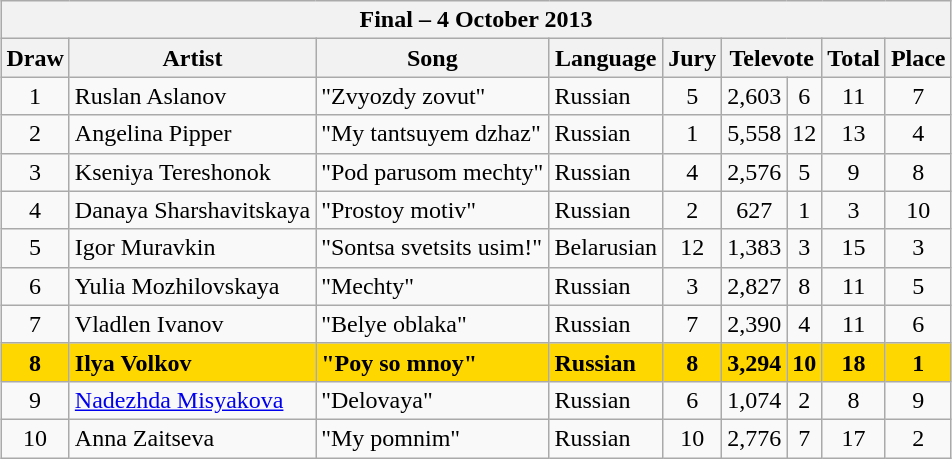<table class="sortable wikitable" style="margin: 1em auto 1em auto; text-align:center">
<tr>
<th colspan="9">Final – 4 October 2013</th>
</tr>
<tr>
<th>Draw</th>
<th>Artist</th>
<th>Song</th>
<th>Language</th>
<th>Jury</th>
<th colspan=2>Televote</th>
<th>Total</th>
<th>Place</th>
</tr>
<tr>
<td>1</td>
<td align="left">Ruslan Aslanov</td>
<td align="left">"Zvyozdy zovut"</td>
<td align="left">Russian</td>
<td>5</td>
<td>2,603</td>
<td>6</td>
<td>11</td>
<td>7</td>
</tr>
<tr>
<td>2</td>
<td align="left">Angelina Pipper</td>
<td align="left">"My tantsuyem dzhaz"</td>
<td align="left">Russian</td>
<td>1</td>
<td>5,558</td>
<td>12</td>
<td>13</td>
<td>4</td>
</tr>
<tr>
<td>3</td>
<td align=left>Kseniya Tereshonok</td>
<td align=left>"Pod parusom mechty"</td>
<td align="left">Russian</td>
<td>4</td>
<td>2,576</td>
<td>5</td>
<td>9</td>
<td>8</td>
</tr>
<tr>
<td>4</td>
<td align="left">Danaya Sharshavitskaya</td>
<td align="left">"Prostoy motiv"</td>
<td align="left">Russian</td>
<td>2</td>
<td>627</td>
<td>1</td>
<td>3</td>
<td>10</td>
</tr>
<tr>
<td>5</td>
<td align="left">Igor Muravkin</td>
<td align="left">"Sontsa svetsits usim!"</td>
<td align="left">Belarusian</td>
<td>12</td>
<td>1,383</td>
<td>3</td>
<td>15</td>
<td>3</td>
</tr>
<tr>
<td>6</td>
<td align="left">Yulia Mozhilovskaya</td>
<td align="left">"Mechty"</td>
<td align="left">Russian</td>
<td>3</td>
<td>2,827</td>
<td>8</td>
<td>11</td>
<td>5</td>
</tr>
<tr>
<td>7</td>
<td align=left>Vladlen Ivanov</td>
<td align=left>"Belye oblaka"</td>
<td align="left">Russian</td>
<td>7</td>
<td>2,390</td>
<td>4</td>
<td>11</td>
<td>6</td>
</tr>
<tr style="font-weight:bold; background:gold;">
<td>8</td>
<td align=left>Ilya Volkov</td>
<td align=left>"Poy so mnoy"</td>
<td align="left">Russian</td>
<td>8</td>
<td>3,294</td>
<td>10</td>
<td>18</td>
<td>1</td>
</tr>
<tr>
<td>9</td>
<td align="left"><a href='#'>Nadezhda Misyakova</a></td>
<td align="left">"Delovaya"</td>
<td align="left">Russian</td>
<td>6</td>
<td>1,074</td>
<td>2</td>
<td>8</td>
<td>9</td>
</tr>
<tr>
<td>10</td>
<td align="left">Anna Zaitseva</td>
<td align="left">"My pomnim"</td>
<td align="left">Russian</td>
<td>10</td>
<td>2,776</td>
<td>7</td>
<td>17</td>
<td>2</td>
</tr>
</table>
